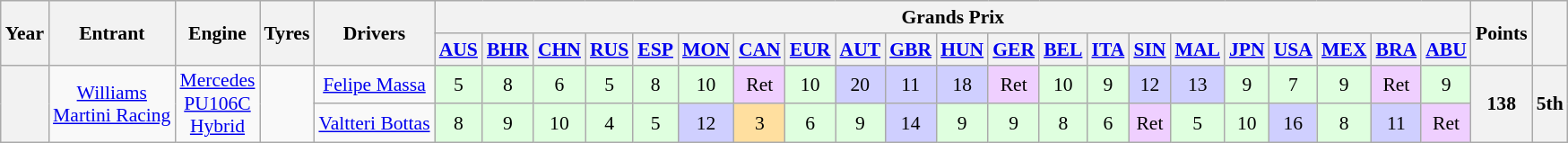<table class="wikitable" style="text-align:center; font-size:90%">
<tr>
<th rowspan="2">Year</th>
<th rowspan="2">Entrant</th>
<th rowspan="2">Engine</th>
<th rowspan="2">Tyres</th>
<th rowspan="2">Drivers</th>
<th colspan="21">Grands Prix</th>
<th rowspan="2">Points</th>
<th rowspan="2"></th>
</tr>
<tr>
<th><a href='#'>AUS</a></th>
<th><a href='#'>BHR</a></th>
<th><a href='#'>CHN</a></th>
<th><a href='#'>RUS</a></th>
<th><a href='#'>ESP</a></th>
<th><a href='#'>MON</a></th>
<th><a href='#'>CAN</a></th>
<th><a href='#'>EUR</a></th>
<th><a href='#'>AUT</a></th>
<th><a href='#'>GBR</a></th>
<th><a href='#'>HUN</a></th>
<th><a href='#'>GER</a></th>
<th><a href='#'>BEL</a></th>
<th><a href='#'>ITA</a></th>
<th><a href='#'>SIN</a></th>
<th><a href='#'>MAL</a></th>
<th><a href='#'>JPN</a></th>
<th><a href='#'>USA</a></th>
<th><a href='#'>MEX</a></th>
<th><a href='#'>BRA</a></th>
<th><a href='#'>ABU</a></th>
</tr>
<tr>
<th rowspan="2"></th>
<td rowspan="2"><a href='#'>Williams<br>Martini Racing</a></td>
<td rowspan="2"><a href='#'>Mercedes<br>PU106C<br>Hybrid</a></td>
<td rowspan="2"></td>
<td align="center"><a href='#'>Felipe Massa</a></td>
<td style="background-color:#DFFFDF">5</td>
<td style="background-color:#DFFFDF">8</td>
<td style="background-color:#DFFFDF">6</td>
<td style="background-color:#DFFFDF">5</td>
<td style="background-color:#DFFFDF">8</td>
<td style="background-color:#DFFFDF">10</td>
<td style="background-color:#EFCFFF">Ret</td>
<td style="background-color:#DFFFDF">10</td>
<td style="background-color:#CFCFFF">20</td>
<td style="background-color:#CFCFFF">11</td>
<td style="background-color:#CFCFFF">18</td>
<td style="background-color:#EFCFFF">Ret</td>
<td style="background-color:#DFFFDF">10</td>
<td style="background-color:#DFFFDF">9</td>
<td style="background-color:#CFCFFF">12</td>
<td style="background-color:#CFCFFF">13</td>
<td style="background-color:#DFFFDF">9</td>
<td style="background-color:#DFFFDF">7</td>
<td style="background-color:#DFFFDF">9</td>
<td style="background-color:#EFCFFF">Ret</td>
<td style="background-color:#DFFFDF">9</td>
<th rowspan="2">138</th>
<th rowspan="2">5th</th>
</tr>
<tr>
<td align="center"><a href='#'>Valtteri Bottas</a></td>
<td style="background-color:#DFFFDF">8</td>
<td style="background-color:#DFFFDF">9</td>
<td style="background-color:#DFFFDF">10</td>
<td style="background-color:#DFFFDF">4</td>
<td style="background-color:#DFFFDF">5</td>
<td style="background-color:#CFCFFF">12</td>
<td style="background-color:#FFDF9F">3</td>
<td style="background-color:#DFFFDF">6</td>
<td style="background-color:#DFFFDF">9</td>
<td style="background-color:#CFCFFF">14</td>
<td style="background-color:#DFFFDF">9</td>
<td style="background-color:#DFFFDF">9</td>
<td style="background-color:#DFFFDF">8</td>
<td style="background-color:#DFFFDF">6</td>
<td style="background-color:#efcfff">Ret</td>
<td style="background-color:#DFFFDF">5</td>
<td style="background-color:#DFFFDF">10</td>
<td style="background-color:#CFCFFF">16</td>
<td style="background-color:#DFFFDF">8</td>
<td style="background-color:#CFCFFF">11</td>
<td style="background-color:#efcfff">Ret</td>
</tr>
</table>
